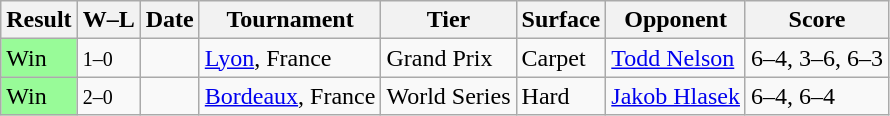<table class="sortable wikitable">
<tr>
<th>Result</th>
<th class="unsortable">W–L</th>
<th>Date</th>
<th>Tournament</th>
<th>Tier</th>
<th>Surface</th>
<th>Opponent</th>
<th class="unsortable">Score</th>
</tr>
<tr>
<td style="background:#98fb98;">Win</td>
<td><small>1–0</small></td>
<td><a href='#'></a></td>
<td><a href='#'>Lyon</a>, France</td>
<td>Grand Prix</td>
<td>Carpet</td>
<td> <a href='#'>Todd Nelson</a></td>
<td>6–4, 3–6, 6–3</td>
</tr>
<tr>
<td style="background:#98fb98;">Win</td>
<td><small>2–0</small></td>
<td><a href='#'></a></td>
<td><a href='#'>Bordeaux</a>, France</td>
<td>World Series</td>
<td>Hard</td>
<td> <a href='#'>Jakob Hlasek</a></td>
<td>6–4, 6–4</td>
</tr>
</table>
